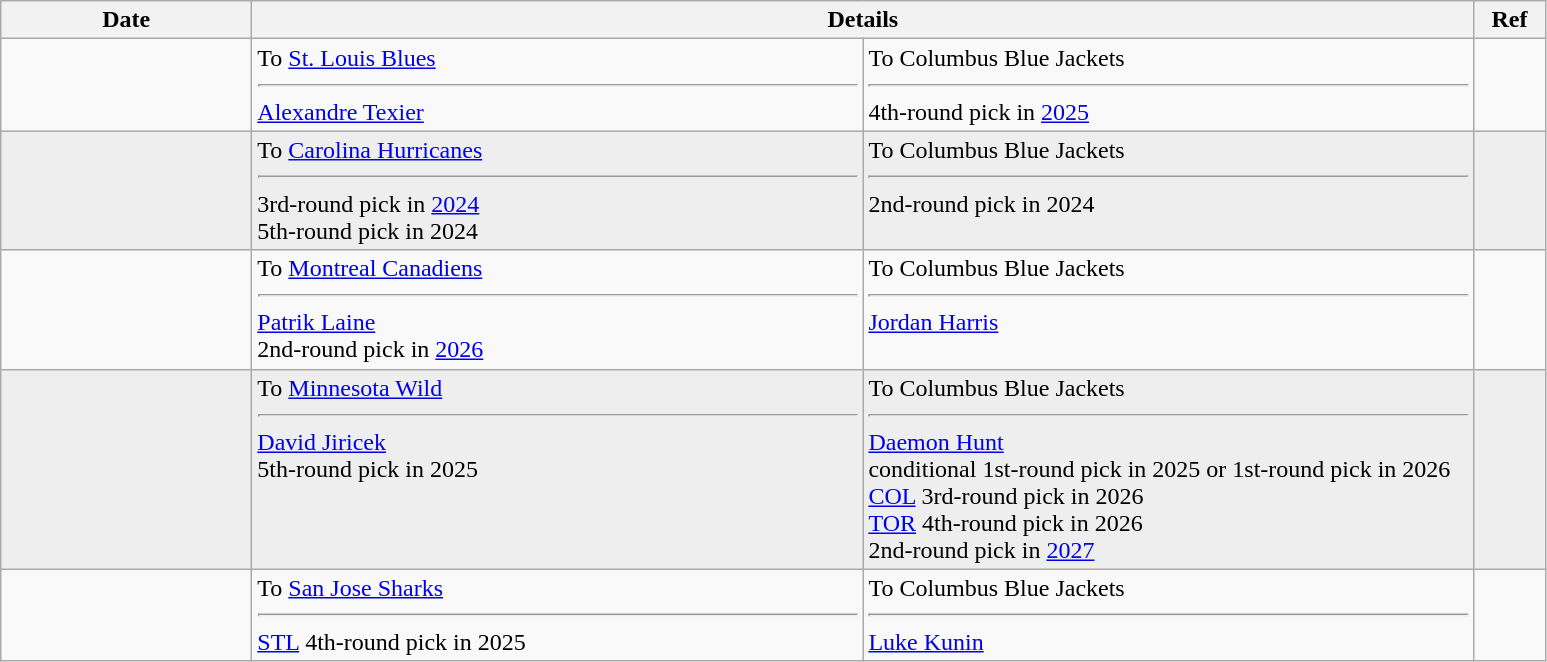<table class="wikitable">
<tr>
<th style="width: 10em;">Date</th>
<th colspan=2>Details</th>
<th style="width: 2.5em;">Ref</th>
</tr>
<tr>
<td></td>
<td style="width: 25em;" valign="top">To <a href='#'>St. Louis Blues</a><hr><a href='#'>Alexandre Texier</a></td>
<td style="width: 25em;" valign="top">To Columbus Blue Jackets<hr>4th-round pick in <a href='#'>2025</a></td>
<td></td>
</tr>
<tr bgcolor="eeeeee">
<td></td>
<td style="width: 25em;" valign="top">To <a href='#'>Carolina Hurricanes</a><hr>3rd-round pick in <a href='#'>2024</a><br>5th-round pick in 2024</td>
<td style="width: 25em;" valign="top">To Columbus Blue Jackets<hr>2nd-round pick in 2024</td>
<td></td>
</tr>
<tr>
<td></td>
<td style="width: 25em;" valign="top">To <a href='#'>Montreal Canadiens</a><hr><a href='#'>Patrik Laine</a><br>2nd-round pick in <a href='#'>2026</a></td>
<td style="width: 25em;" valign="top">To Columbus Blue Jackets<hr><a href='#'>Jordan Harris</a></td>
<td></td>
</tr>
<tr bgcolor="eeeeee">
<td></td>
<td style="width: 25em;" valign="top">To <a href='#'>Minnesota Wild</a><hr><a href='#'>David Jiricek</a><br>5th-round pick in 2025</td>
<td style="width: 25em;" valign="top">To Columbus Blue Jackets<hr><a href='#'>Daemon Hunt</a><br>conditional 1st-round pick in 2025 or 1st-round pick in 2026<br><a href='#'>COL</a> 3rd-round pick in 2026<br><a href='#'>TOR</a> 4th-round pick in 2026<br>2nd-round pick in <a href='#'>2027</a></td>
<td></td>
</tr>
<tr>
<td></td>
<td style="width: 25em;" valign="top">To <a href='#'>San Jose Sharks</a><hr><a href='#'>STL</a> 4th-round pick in 2025</td>
<td style="width: 25em;" valign="top">To Columbus Blue Jackets<hr><a href='#'>Luke Kunin</a></td>
<td></td>
</tr>
</table>
